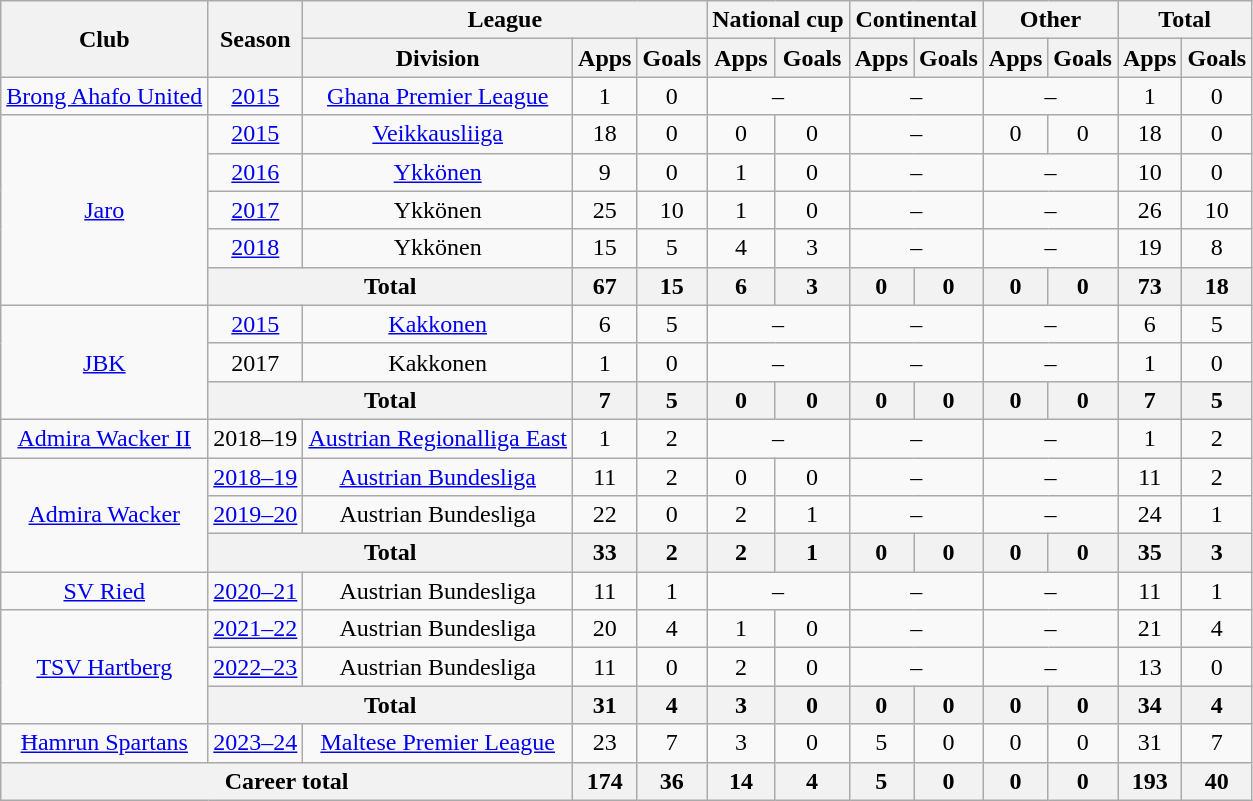<table class="wikitable" style="text-align:center">
<tr>
<th rowspan="2">Club</th>
<th rowspan="2">Season</th>
<th colspan="3">League</th>
<th colspan="2">National cup</th>
<th colspan="2">Continental</th>
<th colspan="2">Other</th>
<th colspan="2">Total</th>
</tr>
<tr>
<th>Division</th>
<th>Apps</th>
<th>Goals</th>
<th>Apps</th>
<th>Goals</th>
<th>Apps</th>
<th>Goals</th>
<th>Apps</th>
<th>Goals</th>
<th>Apps</th>
<th>Goals</th>
</tr>
<tr>
<td><a href='#'>Brong Ahafo United</a></td>
<td><a href='#'>2015</a></td>
<td><a href='#'>Ghana Premier League</a></td>
<td>1</td>
<td>0</td>
<td colspan=2>–</td>
<td colspan=2>–</td>
<td colspan=2>–</td>
<td>1</td>
<td>0</td>
</tr>
<tr>
<td rowspan="5"><a href='#'>Jaro</a></td>
<td><a href='#'>2015</a></td>
<td><a href='#'>Veikkausliiga</a></td>
<td>18</td>
<td>0</td>
<td>0</td>
<td>0</td>
<td colspan=2>–</td>
<td>0</td>
<td>0</td>
<td>18</td>
<td>0</td>
</tr>
<tr>
<td><a href='#'>2016</a></td>
<td><a href='#'>Ykkönen</a></td>
<td>9</td>
<td>0</td>
<td>1</td>
<td>0</td>
<td colspan=2>–</td>
<td colspan=2>–</td>
<td>10</td>
<td>0</td>
</tr>
<tr>
<td><a href='#'>2017</a></td>
<td>Ykkönen</td>
<td>25</td>
<td>10</td>
<td>1</td>
<td>0</td>
<td colspan=2>–</td>
<td colspan=2>–</td>
<td>26</td>
<td>10</td>
</tr>
<tr>
<td><a href='#'>2018</a></td>
<td>Ykkönen</td>
<td>15</td>
<td>5</td>
<td>4</td>
<td>3</td>
<td colspan=2>–</td>
<td colspan=2>–</td>
<td>19</td>
<td>8</td>
</tr>
<tr>
<th colspan="2">Total</th>
<th>67</th>
<th>15</th>
<th>6</th>
<th>3</th>
<th>0</th>
<th>0</th>
<th>0</th>
<th>0</th>
<th>73</th>
<th>18</th>
</tr>
<tr>
<td rowspan=3><a href='#'>JBK</a></td>
<td><a href='#'>2015</a></td>
<td><a href='#'>Kakkonen</a></td>
<td>6</td>
<td>5</td>
<td colspan=2>–</td>
<td colspan=2>–</td>
<td colspan=2>–</td>
<td>6</td>
<td>5</td>
</tr>
<tr>
<td>2017</td>
<td>Kakkonen</td>
<td>1</td>
<td>0</td>
<td colspan=2>–</td>
<td colspan=2>–</td>
<td colspan=2>–</td>
<td>1</td>
<td>0</td>
</tr>
<tr>
<th colspan="2">Total</th>
<th>7</th>
<th>5</th>
<th>0</th>
<th>0</th>
<th>0</th>
<th>0</th>
<th>0</th>
<th>0</th>
<th>7</th>
<th>5</th>
</tr>
<tr>
<td><a href='#'>Admira Wacker II</a></td>
<td>2018–19</td>
<td><a href='#'>Austrian Regionalliga East</a></td>
<td>1</td>
<td>2</td>
<td colspan=2>–</td>
<td colspan=2>–</td>
<td colspan=2>–</td>
<td>1</td>
<td>2</td>
</tr>
<tr>
<td rowspan=3><a href='#'>Admira Wacker</a></td>
<td><a href='#'>2018–19</a></td>
<td><a href='#'>Austrian Bundesliga</a></td>
<td>11</td>
<td>2</td>
<td>0</td>
<td>0</td>
<td colspan=2>–</td>
<td colspan=2>–</td>
<td>11</td>
<td>2</td>
</tr>
<tr>
<td><a href='#'>2019–20</a></td>
<td>Austrian Bundesliga</td>
<td>22</td>
<td>0</td>
<td>2</td>
<td>1</td>
<td colspan=2>–</td>
<td colspan=2>–</td>
<td>24</td>
<td>1</td>
</tr>
<tr>
<th colspan="2">Total</th>
<th>33</th>
<th>2</th>
<th>2</th>
<th>1</th>
<th>0</th>
<th>0</th>
<th>0</th>
<th>0</th>
<th>35</th>
<th>3</th>
</tr>
<tr>
<td><a href='#'>SV Ried</a></td>
<td><a href='#'>2020–21</a></td>
<td>Austrian Bundesliga</td>
<td>11</td>
<td>1</td>
<td colspan=2>–</td>
<td colspan=2>–</td>
<td colspan=2>–</td>
<td>11</td>
<td>1</td>
</tr>
<tr>
<td rowspan=3><a href='#'>TSV Hartberg</a></td>
<td><a href='#'>2021–22</a></td>
<td>Austrian Bundesliga</td>
<td>20</td>
<td>4</td>
<td>1</td>
<td>0</td>
<td colspan=2>–</td>
<td colspan=2>–</td>
<td>21</td>
<td>4</td>
</tr>
<tr>
<td><a href='#'>2022–23</a></td>
<td>Austrian Bundesliga</td>
<td>11</td>
<td>0</td>
<td>2</td>
<td>0</td>
<td colspan=2>–</td>
<td colspan=2>–</td>
<td>13</td>
<td>0</td>
</tr>
<tr>
<th colspan="2">Total</th>
<th>31</th>
<th>4</th>
<th>3</th>
<th>0</th>
<th>0</th>
<th>0</th>
<th>0</th>
<th>0</th>
<th>34</th>
<th>4</th>
</tr>
<tr>
<td><a href='#'>Ħamrun Spartans</a></td>
<td><a href='#'>2023–24</a></td>
<td><a href='#'>Maltese Premier League</a></td>
<td>23</td>
<td>7</td>
<td>3</td>
<td>0</td>
<td>5</td>
<td>0</td>
<td>0</td>
<td>0</td>
<td>31</td>
<td>7</td>
</tr>
<tr>
<th colspan="3">Career total</th>
<th>174</th>
<th>36</th>
<th>14</th>
<th>4</th>
<th>5</th>
<th>0</th>
<th>0</th>
<th>0</th>
<th>193</th>
<th>40</th>
</tr>
</table>
